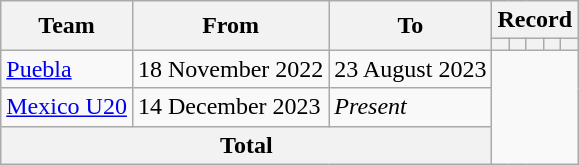<table class="wikitable" style="text-align: center;">
<tr>
<th rowspan="2">Team</th>
<th rowspan="2">From</th>
<th rowspan="2">To</th>
<th colspan="5">Record</th>
</tr>
<tr>
<th></th>
<th></th>
<th></th>
<th></th>
<th></th>
</tr>
<tr>
<td align="left"><a href='#'>Puebla</a></td>
<td align="left">18 November 2022</td>
<td align="left">23 August 2023<br></td>
</tr>
<tr>
<td align="left"><a href='#'>Mexico U20</a></td>
<td align="left">14 December 2023</td>
<td align="left"><em>Present</em><br></td>
</tr>
<tr>
<th colspan="3">Total<br></th>
</tr>
</table>
